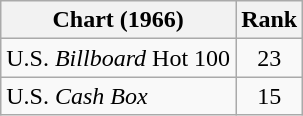<table class="wikitable">
<tr>
<th align="left">Chart (1966)</th>
<th style="text-align:center;">Rank</th>
</tr>
<tr>
<td>U.S. <em>Billboard</em> Hot 100 </td>
<td style="text-align:center;">23</td>
</tr>
<tr>
<td>U.S. <em>Cash Box</em> </td>
<td style="text-align:center;">15</td>
</tr>
</table>
